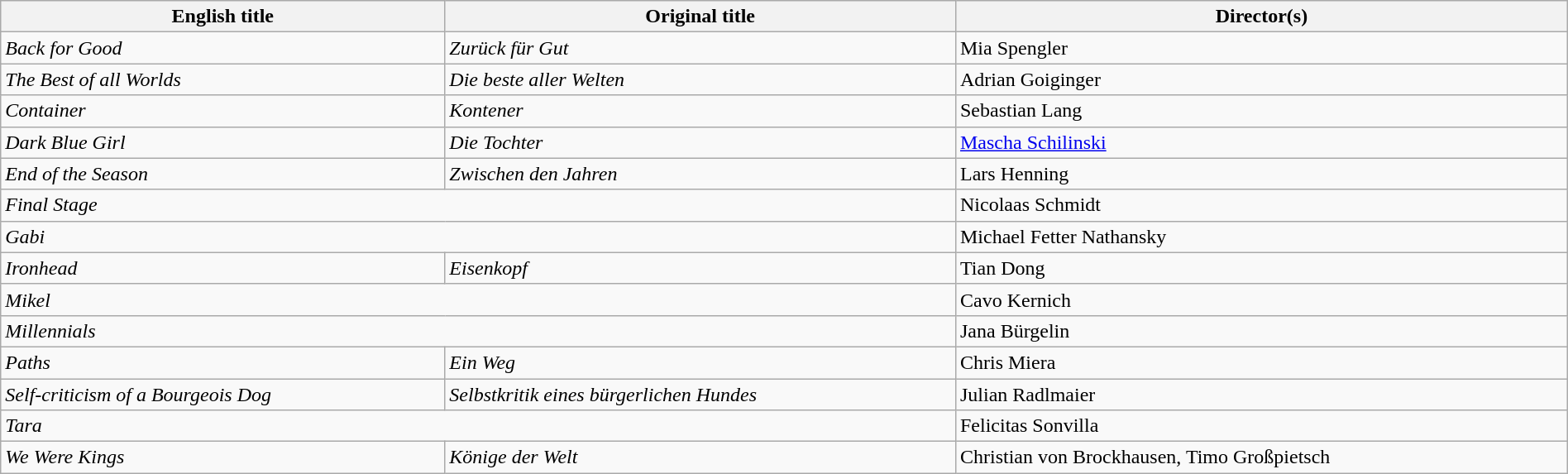<table class="wikitable" width="100%" cellpadding="5">
<tr>
<th scope="col">English title</th>
<th scope="col">Original title</th>
<th scope="col">Director(s)</th>
</tr>
<tr>
<td><em>Back for Good</em></td>
<td><em>Zurück für Gut</em></td>
<td>Mia Spengler</td>
</tr>
<tr>
<td><em>The Best of all Worlds</em></td>
<td><em>Die beste aller Welten</em></td>
<td>Adrian Goiginger</td>
</tr>
<tr>
<td><em>Container</em></td>
<td><em>Kontener</em></td>
<td>Sebastian Lang</td>
</tr>
<tr>
<td><em>Dark Blue Girl</em></td>
<td><em>Die Tochter</em></td>
<td><a href='#'>Mascha Schilinski</a></td>
</tr>
<tr>
<td><em>End of the Season</em></td>
<td><em>Zwischen den Jahren</em></td>
<td>Lars Henning</td>
</tr>
<tr>
<td colspan="2"><em>Final Stage</em></td>
<td>Nicolaas Schmidt</td>
</tr>
<tr>
<td colspan="2"><em>Gabi</em></td>
<td>Michael Fetter Nathansky</td>
</tr>
<tr>
<td><em>Ironhead</em></td>
<td><em>Eisenkopf</em></td>
<td>Tian Dong</td>
</tr>
<tr>
<td colspan="2"><em>Mikel</em></td>
<td>Cavo Kernich</td>
</tr>
<tr>
<td colspan="2"><em>Millennials</em></td>
<td>Jana Bürgelin</td>
</tr>
<tr>
<td><em>Paths</em></td>
<td><em>Ein Weg</em></td>
<td>Chris Miera</td>
</tr>
<tr>
<td><em>Self-criticism of a Bourgeois Dog</em></td>
<td><em>Selbstkritik eines bürgerlichen Hundes</em></td>
<td>Julian Radlmaier</td>
</tr>
<tr>
<td colspan="2"><em>Tara</em></td>
<td>Felicitas Sonvilla</td>
</tr>
<tr>
<td><em>We Were Kings</em></td>
<td><em>Könige der Welt</em></td>
<td>Christian von Brockhausen, Timo Großpietsch</td>
</tr>
</table>
